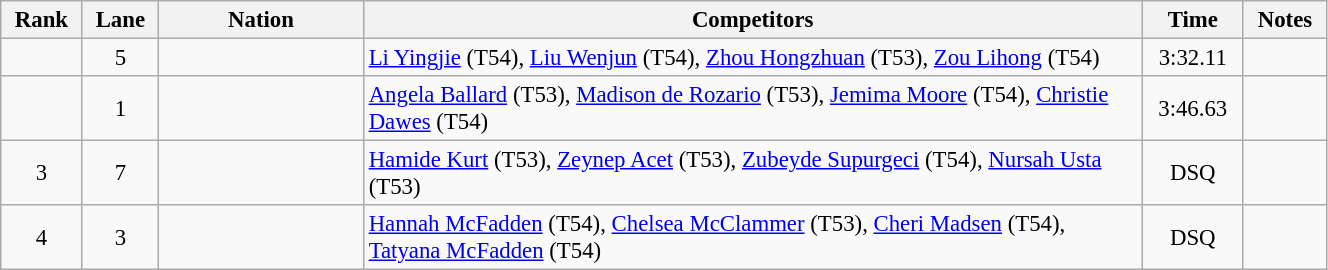<table class="wikitable sortable"  style="width:70%; text-align:center; font-size:95%;">
<tr>
<th width=15>Rank</th>
<th width=15>Lane</th>
<th width=100>Nation</th>
<th width=400>Competitors</th>
<th width=15>Time</th>
<th width=15>Notes</th>
</tr>
<tr>
<td></td>
<td>5</td>
<td align=left></td>
<td align=left><a href='#'>Li Yingjie</a> (T54), <a href='#'>Liu Wenjun</a> (T54), <a href='#'>Zhou Hongzhuan</a> (T53), <a href='#'>Zou Lihong</a> (T54)</td>
<td>3:32.11</td>
<td></td>
</tr>
<tr>
<td></td>
<td>1</td>
<td align=left></td>
<td align=left><a href='#'>Angela Ballard</a> (T53), <a href='#'>Madison de Rozario</a> (T53), <a href='#'>Jemima Moore</a> (T54), <a href='#'>Christie Dawes</a> (T54)</td>
<td>3:46.63</td>
<td></td>
</tr>
<tr>
<td>3</td>
<td>7</td>
<td align=left></td>
<td align=left><a href='#'>Hamide Kurt</a> (T53), <a href='#'>Zeynep Acet</a> (T53), <a href='#'>Zubeyde Supurgeci</a> (T54), <a href='#'>Nursah Usta</a> (T53)</td>
<td>DSQ</td>
<td></td>
</tr>
<tr>
<td>4</td>
<td>3</td>
<td align=left></td>
<td align=left><a href='#'>Hannah McFadden</a> (T54), <a href='#'>Chelsea McClammer</a> (T53), <a href='#'>Cheri Madsen</a> (T54), <a href='#'>Tatyana McFadden</a> (T54)</td>
<td>DSQ</td>
<td></td>
</tr>
</table>
